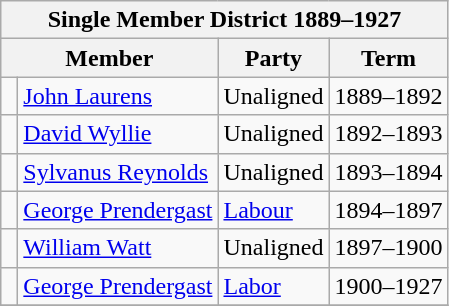<table class="wikitable">
<tr>
<th colspan="4">Single Member District 1889–1927</th>
</tr>
<tr>
<th colspan="2">Member</th>
<th>Party</th>
<th>Term</th>
</tr>
<tr>
<td> </td>
<td><a href='#'>John Laurens</a></td>
<td>Unaligned</td>
<td>1889–1892</td>
</tr>
<tr>
<td> </td>
<td><a href='#'>David Wyllie</a></td>
<td>Unaligned</td>
<td>1892–1893</td>
</tr>
<tr>
<td> </td>
<td><a href='#'>Sylvanus Reynolds</a></td>
<td>Unaligned</td>
<td>1893–1894</td>
</tr>
<tr>
<td> </td>
<td><a href='#'>George Prendergast</a></td>
<td><a href='#'>Labour</a></td>
<td>1894–1897</td>
</tr>
<tr>
<td> </td>
<td><a href='#'>William Watt</a></td>
<td>Unaligned</td>
<td>1897–1900</td>
</tr>
<tr>
<td> </td>
<td><a href='#'>George Prendergast</a></td>
<td><a href='#'>Labor</a></td>
<td>1900–1927</td>
</tr>
<tr>
</tr>
</table>
